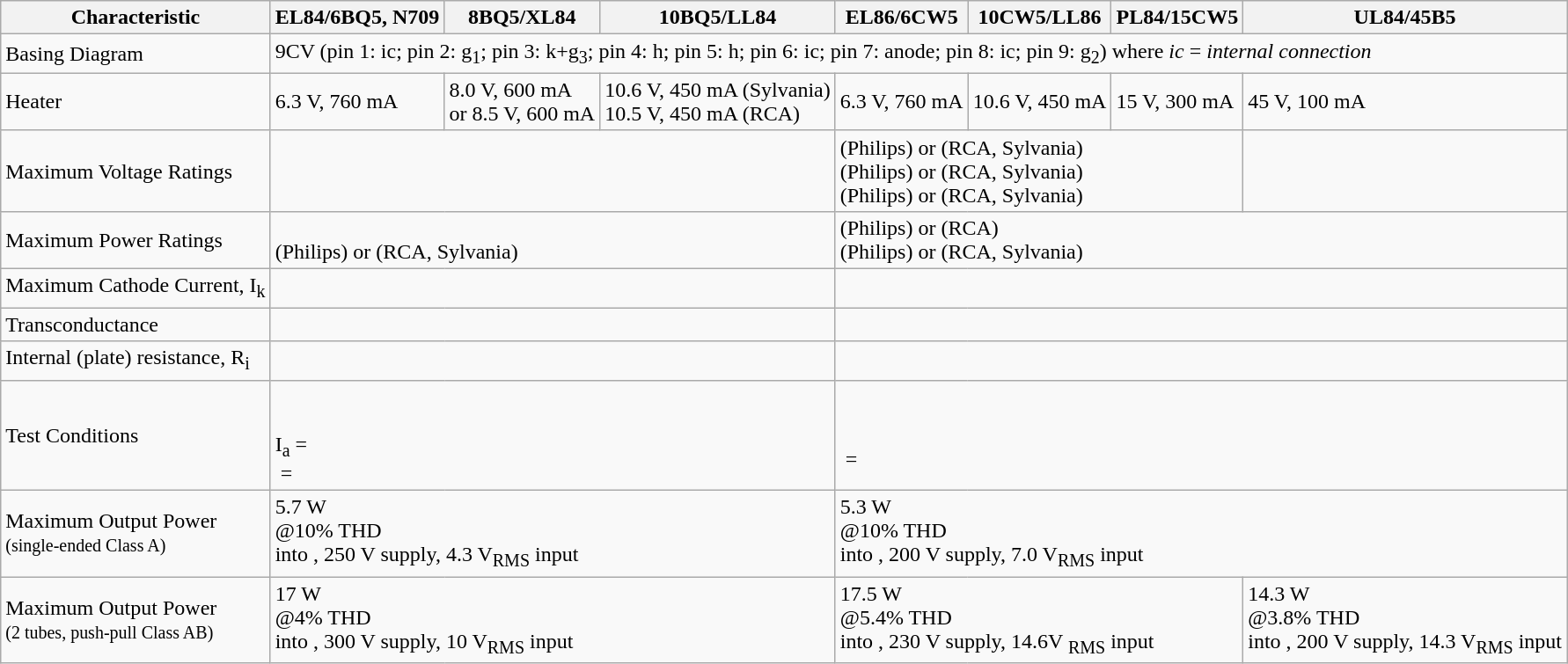<table class="wikitable">
<tr>
<th>Characteristic</th>
<th>EL84/6BQ5, N709</th>
<th>8BQ5/XL84</th>
<th>10BQ5/LL84</th>
<th>EL86/6CW5</th>
<th>10CW5/LL86</th>
<th>PL84/15CW5</th>
<th>UL84/45B5</th>
</tr>
<tr>
<td>Basing Diagram</td>
<td colspan="7">9CV (pin 1: ic; pin 2: g<sub>1</sub>; pin 3: k+g<sub>3</sub>; pin 4: h; pin 5: h; pin 6: ic; pin 7: anode; pin 8: ic; pin 9: g<sub>2</sub>) where <em>ic</em> = <em>internal connection</em></td>
</tr>
<tr>
<td>Heater</td>
<td>6.3 V, 760 mA</td>
<td>8.0 V, 600 mA<br> or 8.5 V, 600 mA</td>
<td>10.6 V, 450 mA (Sylvania)<br>10.5 V, 450 mA (RCA)</td>
<td>6.3 V, 760 mA</td>
<td>10.6 V, 450 mA</td>
<td>15 V, 300 mA</td>
<td>45 V, 100 mA</td>
</tr>
<tr>
<td>Maximum Voltage Ratings</td>
<td colspan="3">  <br> </td>
<td colspan="3"> (Philips) or  (RCA, Sylvania)<br>   (Philips) or  (RCA, Sylvania)<br>   (Philips) or  (RCA, Sylvania)</td>
<td> <br>   <br> </td>
</tr>
<tr>
<td>Maximum Power Ratings</td>
<td colspan="3"> <br>  (Philips) or  (RCA, Sylvania)</td>
<td colspan="4"> (Philips) or  (RCA) <br> (Philips) or  (RCA, Sylvania)</td>
</tr>
<tr>
<td>Maximum Cathode Current, I<sub>k</sub></td>
<td colspan="3"></td>
<td colspan="4"></td>
</tr>
<tr>
<td>Transconductance</td>
<td colspan="3"></td>
<td colspan="4"></td>
</tr>
<tr>
<td>Internal (plate) resistance, R<sub>i</sub></td>
<td colspan="3"></td>
<td colspan="4"></td>
</tr>
<tr>
<td>Test Conditions</td>
<td colspan="3"> <br>  <br> I<sub>a</sub> =  <br>  = </td>
<td colspan="4"> <br>  <br>  =  <br> </td>
</tr>
<tr>
<td>Maximum Output Power <br> <small>(single-ended Class A)</small></td>
<td colspan="3">5.7 W <br>@10% THD<br>into , 250 V supply, 4.3 V<sub>RMS</sub> input</td>
<td colspan="4">5.3 W <br>@10% THD <br>into , 200 V supply,  7.0 V<sub>RMS</sub> input</td>
</tr>
<tr>
<td>Maximum Output Power <br> <small>(2 tubes, push-pull Class AB)</small></td>
<td colspan="3">17 W <br>@4% THD<br>into , 300 V supply, 10 V<sub>RMS</sub> input</td>
<td colspan="3">17.5 W <br>@5.4% THD <br>into , 230 V supply, 14.6V <sub>RMS</sub> input</td>
<td>14.3 W <br>@3.8% THD <br>into  , 200 V supply, 14.3 V<sub>RMS</sub> input</td>
</tr>
</table>
